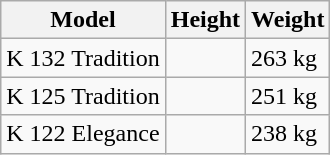<table class="wikitable">
<tr>
<th>Model</th>
<th>Height</th>
<th>Weight</th>
</tr>
<tr>
<td>K 132 Tradition</td>
<td></td>
<td>263 kg</td>
</tr>
<tr>
<td>K 125 Tradition</td>
<td></td>
<td>251 kg</td>
</tr>
<tr>
<td>K 122 Elegance</td>
<td></td>
<td>238 kg</td>
</tr>
</table>
